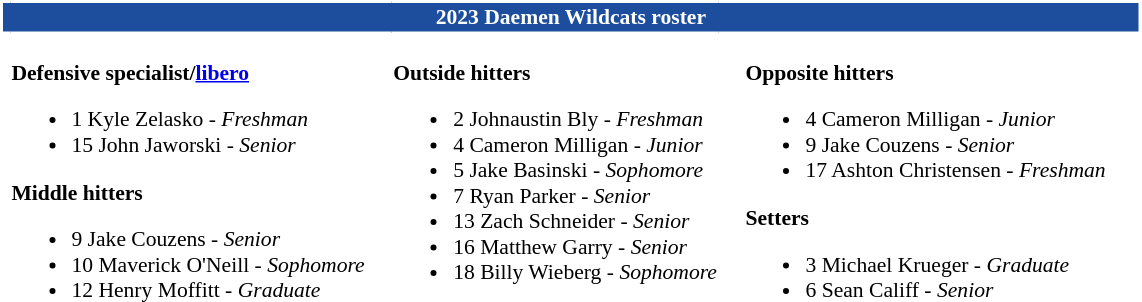<table class="toccolours" style="border-collapse:collapse; font-size:90%;">
<tr>
<td colspan="7" style="text-align:center; background:#1C4E9D; color:#FFFFFF; border: 2px solid #FFFFFF;"><strong>2023 Daemen Wildcats roster</strong></td>
</tr>
<tr>
</tr>
<tr>
<td width="03"> </td>
<td valign="top"><br><strong>Defensive specialist/<a href='#'>libero</a></strong><ul><li>1 Kyle Zelasko - <em>Freshman</em></li><li>15 John Jaworski - <em>Senior</em></li></ul><strong>Middle hitters</strong><ul><li>9 Jake Couzens - <em>Senior</em></li><li>10 Maverick O'Neill - <em>Sophomore</em></li><li>12 Henry Moffitt - <em>Graduate</em></li></ul></td>
<td width="15"> </td>
<td valign="top"><br><strong>Outside hitters</strong><ul><li>2 Johnaustin Bly - <em>Freshman</em></li><li>4 Cameron Milligan - <em>Junior</em></li><li>5 Jake Basinski - <em>Sophomore</em></li><li>7 Ryan Parker - <em>Senior</em></li><li>13 Zach Schneider - <em>Senior</em></li><li>16 Matthew Garry - <em>Senior</em></li><li>18 Billy Wieberg - <em>Sophomore</em></li></ul></td>
<td width="15"> </td>
<td valign="top"><br><strong>Opposite hitters</strong><ul><li>4 Cameron Milligan - <em>Junior</em></li><li>9 Jake Couzens - <em>Senior</em></li><li>17 Ashton Christensen - <em>Freshman</em></li></ul><strong>Setters</strong><ul><li>3 Michael Krueger - <em>Graduate</em></li><li>6 Sean Califf - <em>Senior</em></li></ul></td>
<td width="20"> </td>
</tr>
</table>
